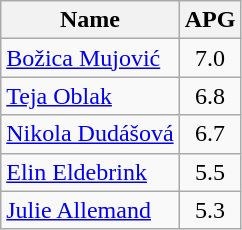<table class=wikitable>
<tr>
<th>Name</th>
<th>APG</th>
</tr>
<tr>
<td> <a href='#'>Božica Mujović</a></td>
<td align=center>7.0</td>
</tr>
<tr>
<td> <a href='#'>Teja Oblak</a></td>
<td align=center>6.8</td>
</tr>
<tr>
<td> <a href='#'>Nikola Dudášová</a></td>
<td align=center>6.7</td>
</tr>
<tr>
<td> <a href='#'>Elin Eldebrink</a></td>
<td align=center>5.5</td>
</tr>
<tr>
<td> <a href='#'>Julie Allemand</a></td>
<td align=center>5.3</td>
</tr>
</table>
